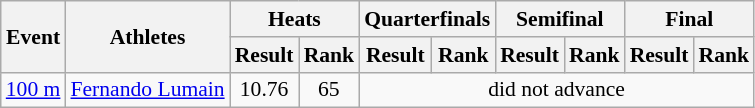<table class="wikitable" border="1" style="font-size:90%">
<tr>
<th rowspan="2">Event</th>
<th rowspan="2">Athletes</th>
<th colspan="2">Heats</th>
<th colspan="2">Quarterfinals</th>
<th colspan="2">Semifinal</th>
<th colspan="2">Final</th>
</tr>
<tr>
<th>Result</th>
<th>Rank</th>
<th>Result</th>
<th>Rank</th>
<th>Result</th>
<th>Rank</th>
<th>Result</th>
<th>Rank</th>
</tr>
<tr>
<td><a href='#'>100 m</a></td>
<td><a href='#'>Fernando Lumain</a></td>
<td align=center>10.76</td>
<td align=center>65</td>
<td align=center colspan=6>did not advance</td>
</tr>
</table>
